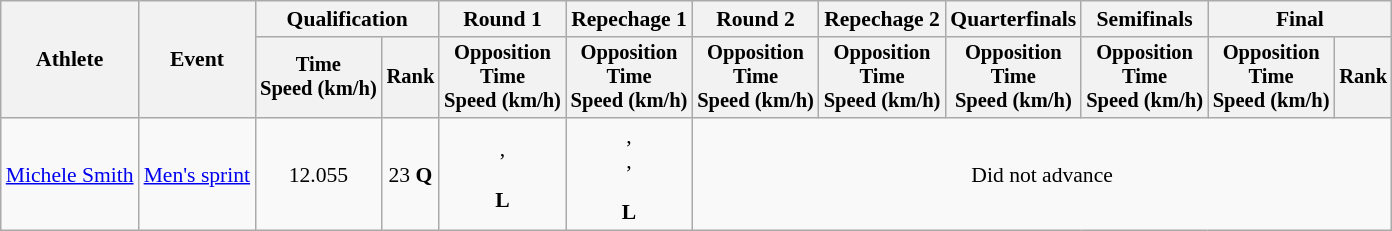<table class="wikitable" style="font-size:90%">
<tr>
<th rowspan=2>Athlete</th>
<th rowspan=2>Event</th>
<th colspan=2>Qualification</th>
<th>Round 1</th>
<th>Repechage 1</th>
<th>Round 2</th>
<th>Repechage 2</th>
<th>Quarterfinals</th>
<th>Semifinals</th>
<th colspan=2>Final</th>
</tr>
<tr style="font-size:95%">
<th>Time<br>Speed (km/h)</th>
<th>Rank</th>
<th>Opposition<br>Time<br>Speed (km/h)</th>
<th>Opposition<br>Time<br>Speed (km/h)</th>
<th>Opposition<br>Time<br>Speed (km/h)</th>
<th>Opposition<br>Time<br>Speed (km/h)</th>
<th>Opposition<br>Time<br>Speed (km/h)</th>
<th>Opposition<br>Time<br>Speed (km/h)</th>
<th>Opposition<br>Time<br>Speed (km/h)</th>
<th>Rank</th>
</tr>
<tr align=center>
<td align=left><a href='#'>Michele Smith</a></td>
<td align=left><a href='#'>Men's sprint</a></td>
<td>12.055</td>
<td>23 <strong>Q</strong></td>
<td>,<br><br><strong>L</strong></td>
<td>,<br>,<br><br><strong>L</strong></td>
<td colspan=6>Did not advance</td>
</tr>
</table>
